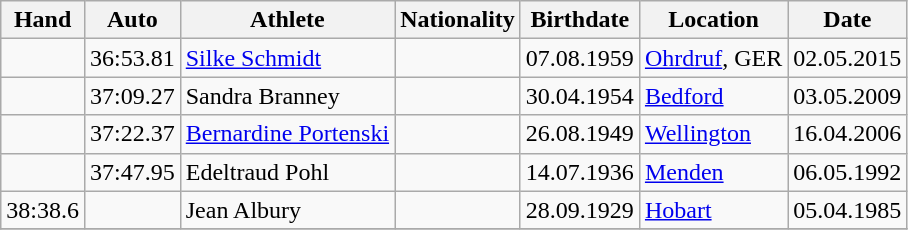<table class="wikitable">
<tr>
<th>Hand</th>
<th>Auto</th>
<th>Athlete</th>
<th>Nationality</th>
<th>Birthdate</th>
<th>Location</th>
<th>Date</th>
</tr>
<tr>
<td></td>
<td>36:53.81</td>
<td><a href='#'>Silke Schmidt</a></td>
<td></td>
<td>07.08.1959</td>
<td><a href='#'>Ohrdruf</a>, GER</td>
<td>02.05.2015</td>
</tr>
<tr>
<td></td>
<td>37:09.27</td>
<td>Sandra Branney</td>
<td></td>
<td>30.04.1954</td>
<td><a href='#'>Bedford</a></td>
<td>03.05.2009</td>
</tr>
<tr>
<td></td>
<td>37:22.37</td>
<td><a href='#'>Bernardine Portenski</a></td>
<td></td>
<td>26.08.1949</td>
<td><a href='#'>Wellington</a></td>
<td>16.04.2006</td>
</tr>
<tr>
<td></td>
<td>37:47.95</td>
<td>Edeltraud Pohl</td>
<td></td>
<td>14.07.1936</td>
<td><a href='#'>Menden</a></td>
<td>06.05.1992</td>
</tr>
<tr>
<td>38:38.6</td>
<td></td>
<td>Jean Albury</td>
<td></td>
<td>28.09.1929</td>
<td><a href='#'>Hobart</a></td>
<td>05.04.1985</td>
</tr>
<tr>
</tr>
</table>
